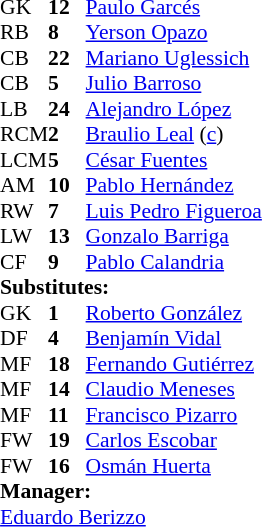<table cellspacing="0" cellpadding="0" style="font-size:90%; margin:auto">
<tr>
<th width=25></th>
<th width=25></th>
</tr>
<tr>
<td>GK</td>
<td><strong>12</strong></td>
<td> <a href='#'>Paulo Garcés</a></td>
<td></td>
</tr>
<tr>
<td>RB</td>
<td><strong>8</strong></td>
<td> <a href='#'>Yerson Opazo</a></td>
<td></td>
</tr>
<tr>
<td>CB</td>
<td><strong>22</strong></td>
<td> <a href='#'>Mariano Uglessich</a></td>
<td></td>
</tr>
<tr>
<td>CB</td>
<td><strong>5</strong></td>
<td> <a href='#'>Julio Barroso</a></td>
</tr>
<tr>
<td>LB</td>
<td><strong>24</strong></td>
<td> <a href='#'>Alejandro López</a></td>
</tr>
<tr>
<td>RCM</td>
<td><strong>2</strong></td>
<td> <a href='#'>Braulio Leal</a> (<a href='#'>c</a>)</td>
<td></td>
</tr>
<tr>
<td>LCM</td>
<td><strong>5</strong></td>
<td> <a href='#'>César Fuentes</a></td>
</tr>
<tr>
<td>AM</td>
<td><strong>10</strong></td>
<td> <a href='#'>Pablo Hernández</a></td>
</tr>
<tr>
<td>RW</td>
<td><strong>7</strong></td>
<td> <a href='#'>Luis Pedro Figueroa</a></td>
</tr>
<tr>
<td>LW</td>
<td><strong>13</strong></td>
<td> <a href='#'>Gonzalo Barriga</a></td>
<td></td>
</tr>
<tr>
<td>CF</td>
<td><strong>9</strong></td>
<td> <a href='#'>Pablo Calandria</a></td>
</tr>
<tr>
<td colspan=3><strong>Substitutes:</strong></td>
</tr>
<tr>
<td>GK</td>
<td><strong>1</strong></td>
<td> <a href='#'>Roberto González</a></td>
</tr>
<tr>
<td>DF</td>
<td><strong>4</strong></td>
<td> <a href='#'>Benjamín Vidal</a></td>
</tr>
<tr>
<td>MF</td>
<td><strong>18</strong></td>
<td> <a href='#'>Fernando Gutiérrez</a></td>
</tr>
<tr>
<td>MF</td>
<td><strong>14</strong></td>
<td> <a href='#'>Claudio Meneses</a></td>
</tr>
<tr>
<td>MF</td>
<td><strong>11</strong></td>
<td> <a href='#'>Francisco Pizarro</a></td>
<td></td>
</tr>
<tr>
<td>FW</td>
<td><strong>19</strong></td>
<td> <a href='#'>Carlos Escobar</a></td>
<td></td>
</tr>
<tr>
<td>FW</td>
<td><strong>16</strong></td>
<td> <a href='#'>Osmán Huerta</a></td>
<td></td>
</tr>
<tr>
<td colspan=3><strong>Manager:</strong></td>
</tr>
<tr>
<td colspan=3> <a href='#'>Eduardo Berizzo</a></td>
</tr>
</table>
